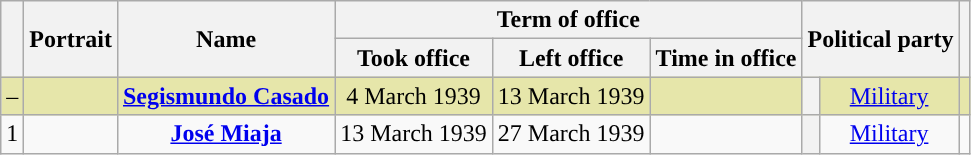<table class="wikitable" style="text-align:center">
<tr>
<th rowspan=2></th>
<th rowspan=2>Portrait</th>
<th rowspan=2>Name<br></th>
<th colspan=3>Term of office</th>
<th colspan=2 rowspan=2>Political party</th>
<th rowspan=2></th>
</tr>
<tr>
<th>Took office</th>
<th>Left office</th>
<th>Time in office</th>
</tr>
<tr style="background:#e6e6aa;">
<td>–</td>
<td></td>
<td><strong><a href='#'>Segismundo Casado</a></strong><br></td>
<td>4 March 1939</td>
<td>13 March 1939</td>
<td></td>
<th style="background-color:"></th>
<td><a href='#'>Military</a></td>
<td></td>
</tr>
<tr>
<td>1</td>
<td></td>
<td><strong><a href='#'>José Miaja</a></strong><br></td>
<td>13 March 1939</td>
<td>27 March 1939</td>
<td></td>
<th style="background-color:"></th>
<td><a href='#'>Military</a></td>
<td></td>
</tr>
</table>
